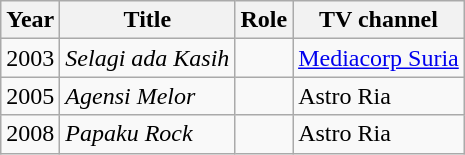<table class="wikitable">
<tr>
<th>Year</th>
<th>Title</th>
<th>Role</th>
<th>TV channel</th>
</tr>
<tr>
<td>2003</td>
<td><em>Selagi ada Kasih</em></td>
<td></td>
<td><a href='#'>Mediacorp Suria</a></td>
</tr>
<tr>
<td>2005</td>
<td><em>Agensi Melor</em></td>
<td></td>
<td>Astro Ria</td>
</tr>
<tr>
<td>2008</td>
<td><em>Papaku Rock</em></td>
<td></td>
<td>Astro Ria</td>
</tr>
</table>
